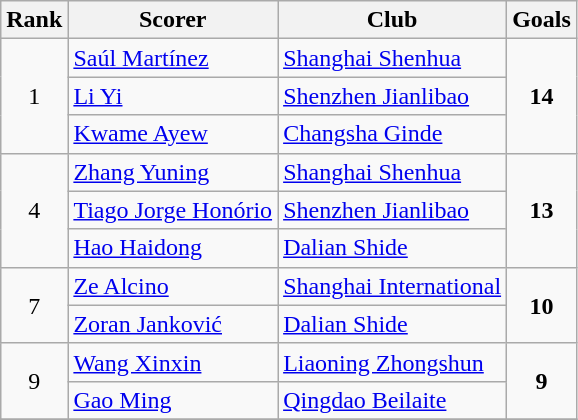<table class="wikitable">
<tr>
<th>Rank</th>
<th>Scorer</th>
<th>Club</th>
<th>Goals</th>
</tr>
<tr>
<td rowspan=3 align=center>1</td>
<td> <a href='#'>Saúl Martínez</a></td>
<td><a href='#'>Shanghai Shenhua</a></td>
<td rowspan=3 align=center><strong>14</strong></td>
</tr>
<tr>
<td> <a href='#'>Li Yi</a></td>
<td><a href='#'>Shenzhen Jianlibao</a></td>
</tr>
<tr>
<td> <a href='#'>Kwame Ayew</a></td>
<td><a href='#'>Changsha Ginde</a></td>
</tr>
<tr>
<td rowspan=3 align=center>4</td>
<td> <a href='#'>Zhang Yuning</a></td>
<td><a href='#'>Shanghai Shenhua</a></td>
<td rowspan=3 align=center><strong>13</strong></td>
</tr>
<tr>
<td> <a href='#'>Tiago Jorge Honório</a></td>
<td><a href='#'>Shenzhen Jianlibao</a></td>
</tr>
<tr>
<td> <a href='#'>Hao Haidong</a></td>
<td><a href='#'>Dalian Shide</a></td>
</tr>
<tr>
<td rowspan=2 align=center>7</td>
<td> <a href='#'>Ze Alcino</a></td>
<td><a href='#'>Shanghai International</a></td>
<td rowspan=2 align=center><strong>10</strong></td>
</tr>
<tr>
<td> <a href='#'>Zoran Janković</a></td>
<td><a href='#'>Dalian Shide</a></td>
</tr>
<tr>
<td rowspan=2 align=center>9</td>
<td> <a href='#'>Wang Xinxin</a></td>
<td><a href='#'>Liaoning Zhongshun</a></td>
<td rowspan=2 align=center><strong>9</strong></td>
</tr>
<tr>
<td> <a href='#'>Gao Ming</a></td>
<td><a href='#'>Qingdao Beilaite</a></td>
</tr>
<tr>
</tr>
</table>
